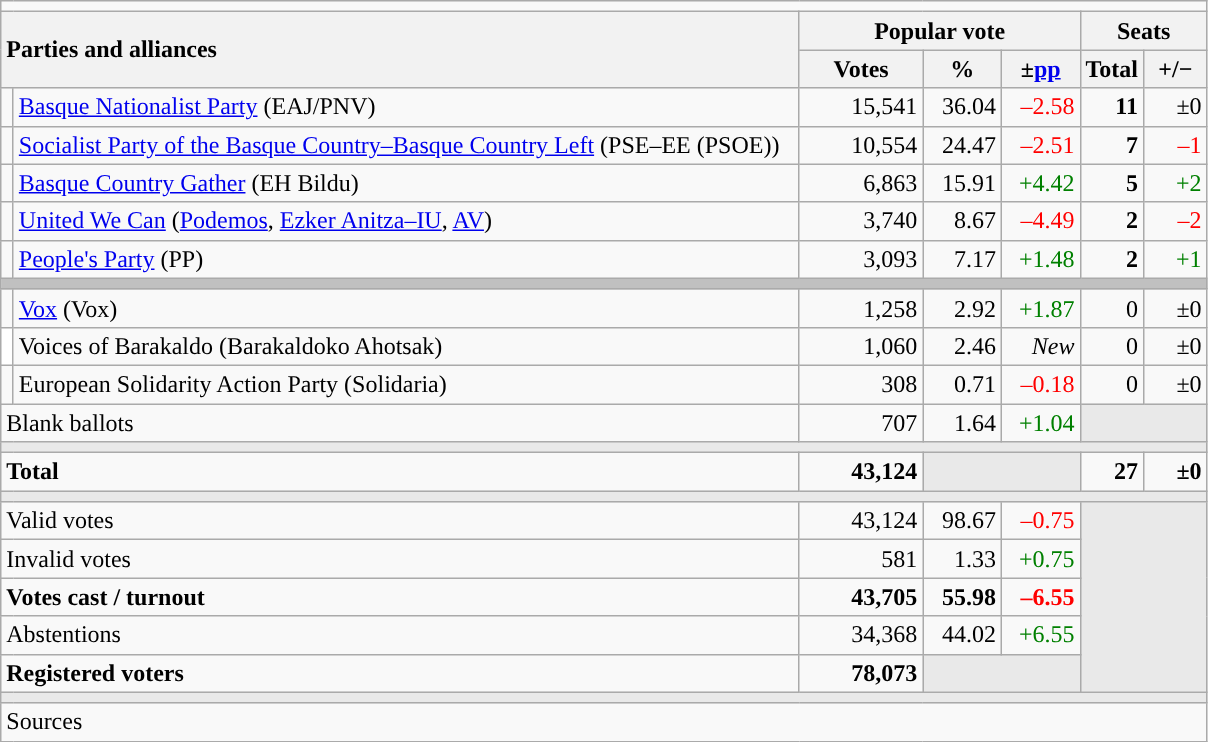<table class="wikitable" style="text-align:right;">
<tr>
<td colspan="7"></td>
</tr>
<tr>
<th style="text-align:left;" rowspan="2" colspan="2" width="525">Parties and alliances</th>
<th colspan="3">Popular vote</th>
<th colspan="2">Seats</th>
</tr>
<tr>
<th width="75">Votes</th>
<th width="45">%</th>
<th width="45">±<a href='#'>pp</a></th>
<th width="35">Total</th>
<th width="35">+/−</th>
</tr>
<tr>
<td width="1" style="color:inherit;background:"></td>
<td align="left"><a href='#'>Basque Nationalist Party</a> (EAJ/PNV)</td>
<td>15,541</td>
<td>36.04</td>
<td style="color:red;">–2.58</td>
<td><strong>11</strong></td>
<td>±0</td>
</tr>
<tr>
<td style="color:inherit;background:"></td>
<td align="left"><a href='#'>Socialist Party of the Basque Country–Basque Country Left</a> (PSE–EE (PSOE))</td>
<td>10,554</td>
<td>24.47</td>
<td style="color:red;">–2.51</td>
<td><strong>7</strong></td>
<td style="color:red;">–1</td>
</tr>
<tr>
<td style="color:inherit;background:"></td>
<td align="left"><a href='#'>Basque Country Gather</a> (EH Bildu)</td>
<td>6,863</td>
<td>15.91</td>
<td style="color:green;">+4.42</td>
<td><strong>5</strong></td>
<td style="color:green;">+2</td>
</tr>
<tr>
<td style="color:inherit;background:"></td>
<td align="left"><a href='#'>United We Can</a> (<a href='#'>Podemos</a>, <a href='#'>Ezker Anitza–IU</a>, <a href='#'>AV</a>)</td>
<td>3,740</td>
<td>8.67</td>
<td style="color:red;">–4.49</td>
<td><strong>2</strong></td>
<td style="color:red;">–2</td>
</tr>
<tr>
<td style="color:inherit;background:"></td>
<td align="left"><a href='#'>People's Party</a> (PP)</td>
<td>3,093</td>
<td>7.17</td>
<td style="color:green;">+1.48</td>
<td><strong>2</strong></td>
<td style="color:green;">+1</td>
</tr>
<tr>
<td colspan="7" bgcolor="#C0C0C0"></td>
</tr>
<tr>
<td style="color:inherit;background:"></td>
<td align="left"><a href='#'>Vox</a> (Vox)</td>
<td>1,258</td>
<td>2.92</td>
<td style="color:green;">+1.87</td>
<td>0</td>
<td>±0</td>
</tr>
<tr>
<td bgcolor="white"></td>
<td align="left">Voices of Barakaldo (Barakaldoko Ahotsak)</td>
<td>1,060</td>
<td>2.46</td>
<td><em>New</em></td>
<td>0</td>
<td>±0</td>
</tr>
<tr>
<td style="color:inherit;background:"></td>
<td align="left">European Solidarity Action Party (Solidaria)</td>
<td>308</td>
<td>0.71</td>
<td style="color:red;">–0.18</td>
<td>0</td>
<td>±0</td>
</tr>
<tr>
<td align="left" colspan="2">Blank ballots</td>
<td>707</td>
<td>1.64</td>
<td style="color:green;">+1.04</td>
<td bgcolor="#E9E9E9" colspan="2"></td>
</tr>
<tr>
<td colspan="7" bgcolor="#E9E9E9"></td>
</tr>
<tr style="font-weight:bold;">
<td align="left" colspan="2">Total</td>
<td>43,124</td>
<td bgcolor="#E9E9E9" colspan="2"></td>
<td>27</td>
<td>±0</td>
</tr>
<tr>
<td colspan="7" bgcolor="#E9E9E9"></td>
</tr>
<tr>
<td align="left" colspan="2">Valid votes</td>
<td>43,124</td>
<td>98.67</td>
<td style="color:red;">–0.75</td>
<td bgcolor="#E9E9E9" colspan="2" rowspan="5"></td>
</tr>
<tr>
<td align="left" colspan="2">Invalid votes</td>
<td>581</td>
<td>1.33</td>
<td style="color:green;">+0.75</td>
</tr>
<tr style="font-weight:bold;">
<td align="left" colspan="2">Votes cast / turnout</td>
<td>43,705</td>
<td>55.98</td>
<td style="color:red;">–6.55</td>
</tr>
<tr>
<td align="left" colspan="2">Abstentions</td>
<td>34,368</td>
<td>44.02</td>
<td style="color:green;">+6.55</td>
</tr>
<tr style="font-weight:bold;">
<td align="left" colspan="2">Registered voters</td>
<td>78,073</td>
<td bgcolor="#E9E9E9" colspan="2"></td>
</tr>
<tr>
<td colspan="7" bgcolor="#E9E9E9"></td>
</tr>
<tr>
<td align="left" colspan="7">Sources</td>
</tr>
</table>
